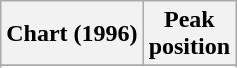<table class="wikitable sortable">
<tr>
<th style="text-align:center;">Chart (1996)</th>
<th style="text-align:center;">Peak<br>position</th>
</tr>
<tr>
</tr>
<tr>
</tr>
<tr>
</tr>
</table>
